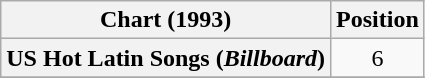<table class="wikitable plainrowheaders " style="text-align:center;">
<tr>
<th scope="col">Chart (1993)</th>
<th scope="col">Position</th>
</tr>
<tr>
<th scope="row">US Hot Latin Songs (<em>Billboard</em>)</th>
<td>6</td>
</tr>
<tr>
</tr>
</table>
